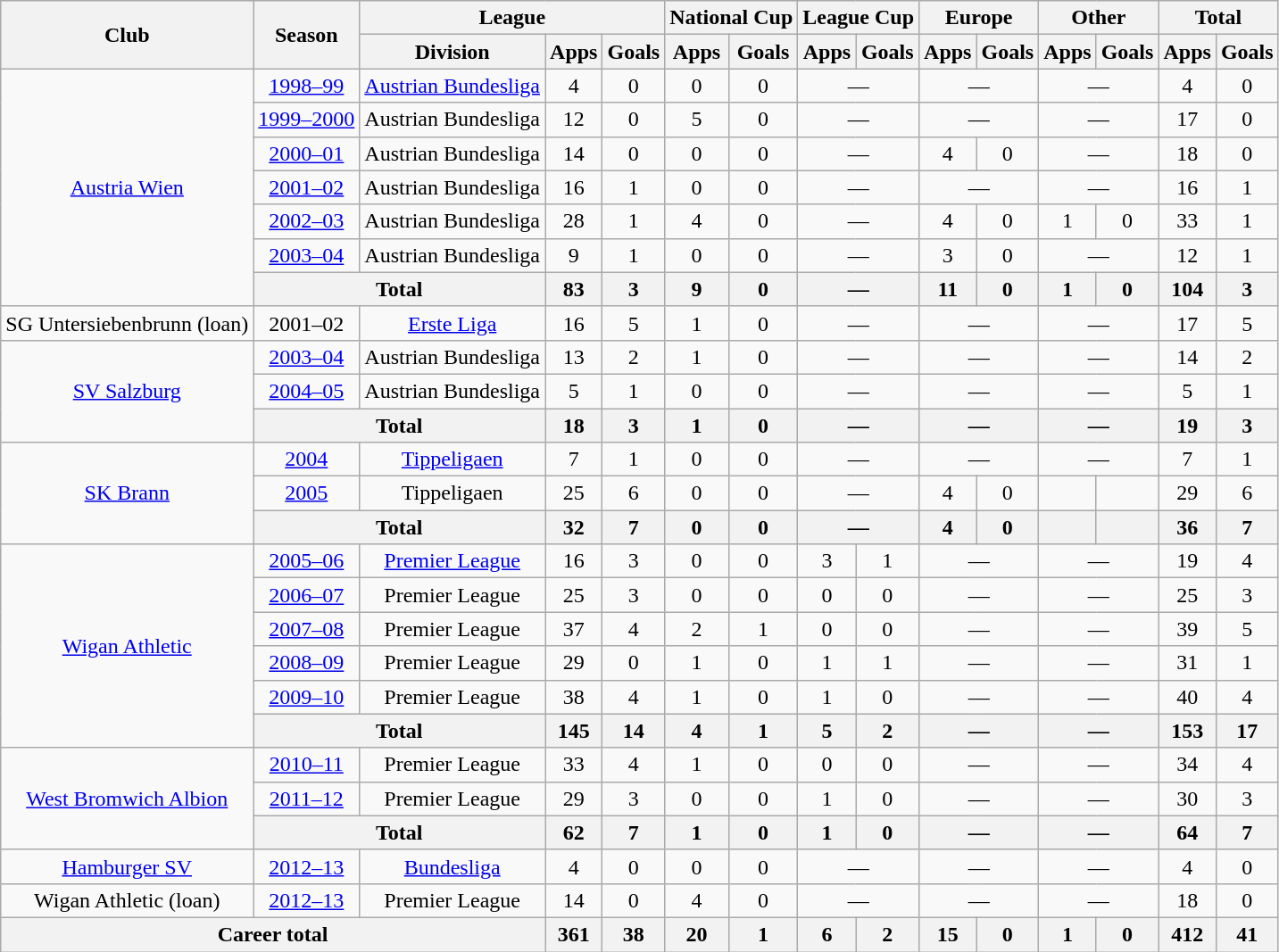<table class=wikitable style=text-align:center>
<tr>
<th rowspan=2>Club</th>
<th rowspan=2>Season</th>
<th colspan=3>League</th>
<th colspan=2>National Cup</th>
<th colspan=2>League Cup</th>
<th colspan=2>Europe</th>
<th colspan=2>Other</th>
<th colspan=2>Total</th>
</tr>
<tr>
<th>Division</th>
<th>Apps</th>
<th>Goals</th>
<th>Apps</th>
<th>Goals</th>
<th>Apps</th>
<th>Goals</th>
<th>Apps</th>
<th>Goals</th>
<th>Apps</th>
<th>Goals</th>
<th>Apps</th>
<th>Goals</th>
</tr>
<tr>
<td rowspan="7"><a href='#'>Austria Wien</a></td>
<td><a href='#'>1998–99</a></td>
<td><a href='#'>Austrian Bundesliga</a></td>
<td>4</td>
<td>0</td>
<td>0</td>
<td>0</td>
<td colspan="2">—</td>
<td colspan="2">—</td>
<td colspan="2">—</td>
<td>4</td>
<td>0</td>
</tr>
<tr>
<td><a href='#'>1999–2000</a></td>
<td>Austrian Bundesliga</td>
<td>12</td>
<td>0</td>
<td>5</td>
<td>0</td>
<td colspan="2">—</td>
<td colspan="2">—</td>
<td colspan="2">—</td>
<td>17</td>
<td>0</td>
</tr>
<tr>
<td><a href='#'>2000–01</a></td>
<td>Austrian Bundesliga</td>
<td>14</td>
<td>0</td>
<td>0</td>
<td>0</td>
<td colspan="2">—</td>
<td>4</td>
<td>0</td>
<td colspan="2">—</td>
<td>18</td>
<td>0</td>
</tr>
<tr>
<td><a href='#'>2001–02</a></td>
<td>Austrian Bundesliga</td>
<td>16</td>
<td>1</td>
<td>0</td>
<td>0</td>
<td colspan="2">—</td>
<td colspan="2">—</td>
<td colspan="2">—</td>
<td>16</td>
<td>1</td>
</tr>
<tr>
<td><a href='#'>2002–03</a></td>
<td>Austrian Bundesliga</td>
<td>28</td>
<td>1</td>
<td>4</td>
<td>0</td>
<td colspan="2">—</td>
<td>4</td>
<td>0</td>
<td>1</td>
<td>0</td>
<td>33</td>
<td>1</td>
</tr>
<tr>
<td><a href='#'>2003–04</a></td>
<td>Austrian Bundesliga</td>
<td>9</td>
<td>1</td>
<td>0</td>
<td>0</td>
<td colspan="2">—</td>
<td>3</td>
<td>0</td>
<td colspan="2">—</td>
<td>12</td>
<td>1</td>
</tr>
<tr>
<th colspan="2">Total</th>
<th>83</th>
<th>3</th>
<th>9</th>
<th>0</th>
<th colspan="2">—</th>
<th>11</th>
<th>0</th>
<th>1</th>
<th>0</th>
<th>104</th>
<th>3</th>
</tr>
<tr>
<td>SG Untersiebenbrunn (loan)</td>
<td>2001–02</td>
<td><a href='#'>Erste Liga</a></td>
<td>16</td>
<td>5</td>
<td>1</td>
<td>0</td>
<td colspan="2">—</td>
<td colspan="2">—</td>
<td colspan="2">—</td>
<td>17</td>
<td>5</td>
</tr>
<tr>
<td rowspan="3"><a href='#'>SV Salzburg</a></td>
<td><a href='#'>2003–04</a></td>
<td>Austrian Bundesliga</td>
<td>13</td>
<td>2</td>
<td>1</td>
<td>0</td>
<td colspan="2">—</td>
<td colspan="2">—</td>
<td colspan="2">—</td>
<td>14</td>
<td>2</td>
</tr>
<tr>
<td><a href='#'>2004–05</a></td>
<td>Austrian Bundesliga</td>
<td>5</td>
<td>1</td>
<td>0</td>
<td>0</td>
<td colspan="2">—</td>
<td colspan="2">—</td>
<td colspan="2">—</td>
<td>5</td>
<td>1</td>
</tr>
<tr>
<th colspan="2">Total</th>
<th>18</th>
<th>3</th>
<th>1</th>
<th>0</th>
<th colspan="2">—</th>
<th colspan="2">—</th>
<th colspan="2">—</th>
<th>19</th>
<th>3</th>
</tr>
<tr>
<td rowspan="3"><a href='#'>SK Brann</a></td>
<td><a href='#'>2004</a></td>
<td><a href='#'>Tippeligaen</a></td>
<td>7</td>
<td>1</td>
<td>0</td>
<td>0</td>
<td colspan="2">—</td>
<td colspan="2">—</td>
<td colspan="2">—</td>
<td>7</td>
<td>1</td>
</tr>
<tr>
<td><a href='#'>2005</a></td>
<td>Tippeligaen</td>
<td>25</td>
<td>6</td>
<td>0</td>
<td>0</td>
<td colspan="2">—</td>
<td>4</td>
<td>0</td>
<td></td>
<td></td>
<td>29</td>
<td>6</td>
</tr>
<tr>
<th colspan="2">Total</th>
<th>32</th>
<th>7</th>
<th>0</th>
<th>0</th>
<th colspan="2">—</th>
<th>4</th>
<th>0</th>
<th></th>
<th></th>
<th>36</th>
<th>7</th>
</tr>
<tr>
<td rowspan="6"><a href='#'>Wigan Athletic</a></td>
<td><a href='#'>2005–06</a></td>
<td><a href='#'>Premier League</a></td>
<td>16</td>
<td>3</td>
<td>0</td>
<td>0</td>
<td>3</td>
<td>1</td>
<td colspan="2">—</td>
<td colspan="2">—</td>
<td>19</td>
<td>4</td>
</tr>
<tr>
<td><a href='#'>2006–07</a></td>
<td>Premier League</td>
<td>25</td>
<td>3</td>
<td>0</td>
<td>0</td>
<td>0</td>
<td>0</td>
<td colspan="2">—</td>
<td colspan="2">—</td>
<td>25</td>
<td>3</td>
</tr>
<tr>
<td><a href='#'>2007–08</a></td>
<td>Premier League</td>
<td>37</td>
<td>4</td>
<td>2</td>
<td>1</td>
<td>0</td>
<td>0</td>
<td colspan="2">—</td>
<td colspan="2">—</td>
<td>39</td>
<td>5</td>
</tr>
<tr>
<td><a href='#'>2008–09</a></td>
<td>Premier League</td>
<td>29</td>
<td>0</td>
<td>1</td>
<td>0</td>
<td>1</td>
<td>1</td>
<td colspan="2">—</td>
<td colspan="2">—</td>
<td>31</td>
<td>1</td>
</tr>
<tr>
<td><a href='#'>2009–10</a></td>
<td>Premier League</td>
<td>38</td>
<td>4</td>
<td>1</td>
<td>0</td>
<td>1</td>
<td>0</td>
<td colspan="2">—</td>
<td colspan="2">—</td>
<td>40</td>
<td>4</td>
</tr>
<tr>
<th colspan="2">Total</th>
<th>145</th>
<th>14</th>
<th>4</th>
<th>1</th>
<th>5</th>
<th>2</th>
<th colspan="2">—</th>
<th colspan="2">—</th>
<th>153</th>
<th>17</th>
</tr>
<tr>
<td rowspan="3"><a href='#'>West Bromwich Albion</a></td>
<td><a href='#'>2010–11</a></td>
<td>Premier League</td>
<td>33</td>
<td>4</td>
<td>1</td>
<td>0</td>
<td>0</td>
<td>0</td>
<td colspan="2">—</td>
<td colspan="2">—</td>
<td>34</td>
<td>4</td>
</tr>
<tr>
<td><a href='#'>2011–12</a></td>
<td>Premier League</td>
<td>29</td>
<td>3</td>
<td>0</td>
<td>0</td>
<td>1</td>
<td>0</td>
<td colspan="2">—</td>
<td colspan="2">—</td>
<td>30</td>
<td>3</td>
</tr>
<tr>
<th colspan="2">Total</th>
<th>62</th>
<th>7</th>
<th>1</th>
<th>0</th>
<th>1</th>
<th>0</th>
<th colspan="2">—</th>
<th colspan="2">—</th>
<th>64</th>
<th>7</th>
</tr>
<tr>
<td><a href='#'>Hamburger SV</a></td>
<td><a href='#'>2012–13</a></td>
<td><a href='#'>Bundesliga</a></td>
<td>4</td>
<td>0</td>
<td>0</td>
<td>0</td>
<td colspan="2">—</td>
<td colspan="2">—</td>
<td colspan="2">—</td>
<td>4</td>
<td>0</td>
</tr>
<tr>
<td>Wigan Athletic (loan)</td>
<td><a href='#'>2012–13</a></td>
<td>Premier League</td>
<td>14</td>
<td>0</td>
<td>4</td>
<td>0</td>
<td colspan="2">—</td>
<td colspan="2">—</td>
<td colspan="2">—</td>
<td>18</td>
<td>0</td>
</tr>
<tr>
<th colspan="3">Career total</th>
<th>361</th>
<th>38</th>
<th>20</th>
<th>1</th>
<th>6</th>
<th>2</th>
<th>15</th>
<th>0</th>
<th>1</th>
<th>0</th>
<th>412</th>
<th>41</th>
</tr>
</table>
